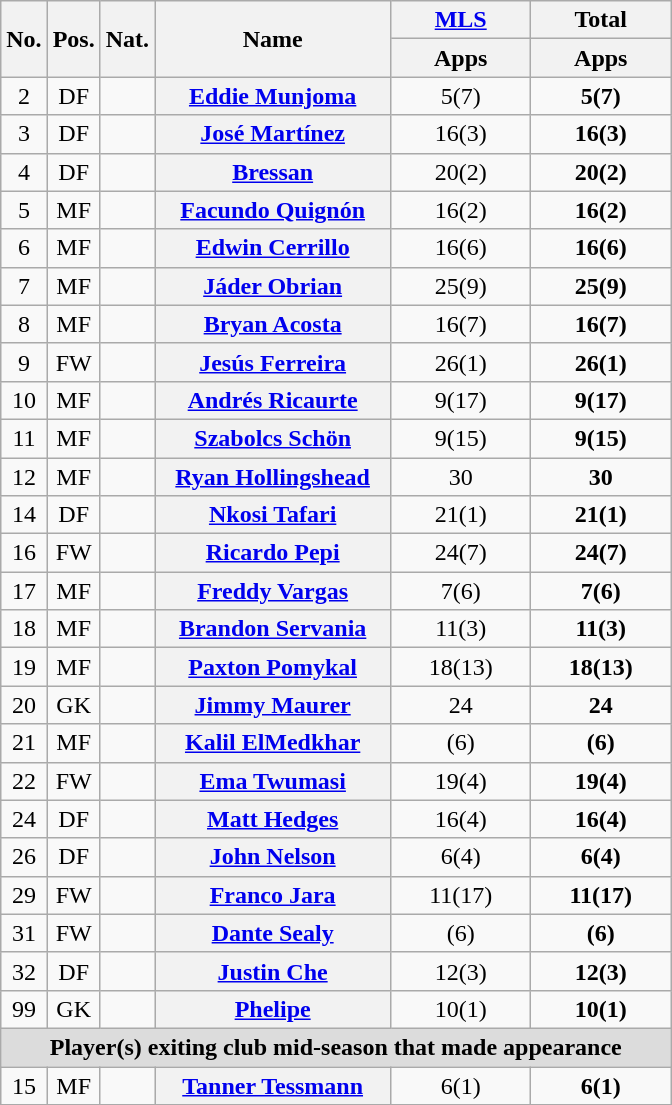<table class="wikitable sortable" style="text-align:center">
<tr>
<th rowspan="2">No.</th>
<th rowspan="2">Pos.</th>
<th rowspan="2">Nat.</th>
<th rowspan="2" style="width:150px;">Name</th>
<th colspan="1" style="width:86px;"><a href='#'>MLS</a></th>
<th colspan="1" style="width:86px;">Total</th>
</tr>
<tr>
<th>Apps</th>
<th>Apps</th>
</tr>
<tr>
<td>2</td>
<td>DF</td>
<td></td>
<th scope="row"><a href='#'>Eddie Munjoma</a></th>
<td>5(7)</td>
<td><strong>5(7)</strong></td>
</tr>
<tr>
<td>3</td>
<td>DF</td>
<td></td>
<th scope="row"><a href='#'>José Martínez</a></th>
<td>16(3)</td>
<td><strong>16(3)</strong></td>
</tr>
<tr>
<td>4</td>
<td>DF</td>
<td></td>
<th scope="row"><a href='#'>Bressan</a></th>
<td>20(2)</td>
<td><strong>20(2)</strong></td>
</tr>
<tr>
<td>5</td>
<td>MF</td>
<td></td>
<th scope="row"><a href='#'>Facundo Quignón</a></th>
<td>16(2)</td>
<td><strong>16(2)</strong></td>
</tr>
<tr>
<td>6</td>
<td>MF</td>
<td></td>
<th scope="row"><a href='#'>Edwin Cerrillo</a></th>
<td>16(6)</td>
<td><strong>16(6)</strong></td>
</tr>
<tr>
<td>7</td>
<td>MF</td>
<td></td>
<th scope="row"><a href='#'>Jáder Obrian</a></th>
<td>25(9)</td>
<td><strong>25(9)</strong></td>
</tr>
<tr>
<td>8</td>
<td>MF</td>
<td></td>
<th scope="row"><a href='#'>Bryan Acosta</a></th>
<td>16(7)</td>
<td><strong>16(7)</strong></td>
</tr>
<tr>
<td>9</td>
<td>FW</td>
<td></td>
<th scope="row"><a href='#'>Jesús Ferreira</a></th>
<td>26(1)</td>
<td><strong>26(1)</strong></td>
</tr>
<tr>
<td>10</td>
<td>MF</td>
<td></td>
<th scope="row"><a href='#'>Andrés Ricaurte</a></th>
<td>9(17)</td>
<td><strong>9(17)</strong></td>
</tr>
<tr>
<td>11</td>
<td>MF</td>
<td></td>
<th scope="row"><a href='#'>Szabolcs Schön</a></th>
<td>9(15)</td>
<td><strong>9(15)</strong></td>
</tr>
<tr>
<td>12</td>
<td>MF</td>
<td></td>
<th scope="row"><a href='#'>Ryan Hollingshead</a></th>
<td>30</td>
<td><strong>30</strong></td>
</tr>
<tr>
<td>14</td>
<td>DF</td>
<td></td>
<th scope="row"><a href='#'>Nkosi Tafari</a></th>
<td>21(1)</td>
<td><strong>21(1)</strong></td>
</tr>
<tr>
<td>16</td>
<td>FW</td>
<td></td>
<th scope="row"><a href='#'>Ricardo Pepi</a></th>
<td>24(7)</td>
<td><strong>24(7)</strong></td>
</tr>
<tr>
<td>17</td>
<td>MF</td>
<td></td>
<th scope="row"><a href='#'>Freddy Vargas</a></th>
<td>7(6)</td>
<td><strong>7(6)</strong></td>
</tr>
<tr>
<td>18</td>
<td>MF</td>
<td></td>
<th scope="row"><a href='#'>Brandon Servania</a></th>
<td>11(3)</td>
<td><strong>11(3)</strong></td>
</tr>
<tr>
<td>19</td>
<td>MF</td>
<td></td>
<th scope="row"><a href='#'>Paxton Pomykal</a></th>
<td>18(13)</td>
<td><strong>18(13)</strong></td>
</tr>
<tr>
<td>20</td>
<td>GK</td>
<td></td>
<th scope="row"><a href='#'>Jimmy Maurer</a></th>
<td>24</td>
<td><strong>24</strong></td>
</tr>
<tr>
<td>21</td>
<td>MF</td>
<td></td>
<th scope="row"><a href='#'>Kalil ElMedkhar</a></th>
<td>(6)</td>
<td><strong>(6)</strong></td>
</tr>
<tr>
<td>22</td>
<td>FW</td>
<td></td>
<th scope="row"><a href='#'>Ema Twumasi</a></th>
<td>19(4)</td>
<td><strong>19(4)</strong></td>
</tr>
<tr>
<td>24</td>
<td>DF</td>
<td></td>
<th scope="row"><a href='#'>Matt Hedges</a></th>
<td>16(4)</td>
<td><strong>16(4)</strong></td>
</tr>
<tr>
<td>26</td>
<td>DF</td>
<td></td>
<th scope="row"><a href='#'>John Nelson</a></th>
<td>6(4)</td>
<td><strong>6(4)</strong></td>
</tr>
<tr>
<td>29</td>
<td>FW</td>
<td></td>
<th scope="row"><a href='#'>Franco Jara</a></th>
<td>11(17)</td>
<td><strong>11(17)</strong></td>
</tr>
<tr>
<td>31</td>
<td>FW</td>
<td></td>
<th scope="row"><a href='#'>Dante Sealy</a></th>
<td>(6)</td>
<td><strong>(6)</strong></td>
</tr>
<tr>
<td>32</td>
<td>DF</td>
<td></td>
<th scope="row"><a href='#'>Justin Che</a></th>
<td>12(3)</td>
<td><strong>12(3)</strong></td>
</tr>
<tr>
<td>99</td>
<td>GK</td>
<td></td>
<th scope="row"><a href='#'>Phelipe</a></th>
<td>10(1)</td>
<td><strong>10(1)</strong></td>
</tr>
<tr>
<th colspan=7 style=background:#dcdcdc; text-align:center>Player(s) exiting club mid-season that made appearance</th>
</tr>
<tr>
<td>15</td>
<td>MF</td>
<td></td>
<th scope="row"><a href='#'>Tanner Tessmann</a></th>
<td>6(1)</td>
<td><strong>6(1)</strong></td>
</tr>
<tr>
</tr>
</table>
